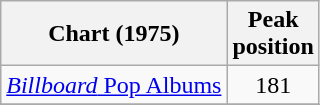<table class="wikitable">
<tr>
<th>Chart (1975)</th>
<th>Peak<br>position</th>
</tr>
<tr>
<td><a href='#'><em>Billboard</em> Pop Albums</a></td>
<td align=center>181</td>
</tr>
<tr>
</tr>
</table>
